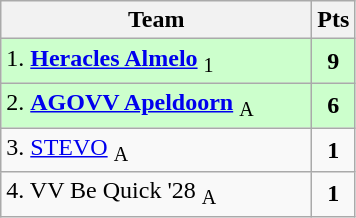<table class="wikitable" style="text-align:center; float:left; margin-right:1em">
<tr>
<th style="width:200px">Team</th>
<th width=20>Pts</th>
</tr>
<tr bgcolor=ccffcc>
<td align=left>1. <strong><a href='#'>Heracles Almelo</a></strong> <sub>1</sub></td>
<td><strong>9</strong></td>
</tr>
<tr bgcolor=ccffcc>
<td align=left>2. <strong><a href='#'>AGOVV Apeldoorn</a></strong> <sub>A</sub></td>
<td><strong>6</strong></td>
</tr>
<tr>
<td align=left>3. <a href='#'>STEVO</a> <sub>A</sub></td>
<td><strong>1</strong></td>
</tr>
<tr>
<td align=left>4. VV Be Quick '28 <sub>A</sub></td>
<td><strong>1</strong></td>
</tr>
</table>
